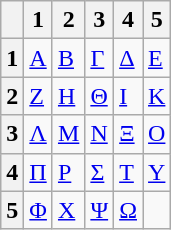<table class="wikitable">
<tr>
<th></th>
<th>1</th>
<th>2</th>
<th>3</th>
<th>4</th>
<th>5</th>
</tr>
<tr>
<th>1</th>
<td><a href='#'>Α</a></td>
<td><a href='#'>Β</a></td>
<td><a href='#'>Γ</a></td>
<td><a href='#'>Δ</a></td>
<td><a href='#'>Ε</a></td>
</tr>
<tr>
<th>2</th>
<td><a href='#'>Ζ</a></td>
<td><a href='#'>Η</a></td>
<td><a href='#'>Θ</a></td>
<td><a href='#'>Ι</a></td>
<td><a href='#'>Κ</a></td>
</tr>
<tr>
<th>3</th>
<td><a href='#'>Λ</a></td>
<td><a href='#'>Μ</a></td>
<td><a href='#'>Ν</a></td>
<td><a href='#'>Ξ</a></td>
<td><a href='#'>Ο</a></td>
</tr>
<tr>
<th>4</th>
<td><a href='#'>Π</a></td>
<td><a href='#'>Ρ</a></td>
<td><a href='#'>Σ</a></td>
<td><a href='#'>Τ</a></td>
<td><a href='#'>Υ</a></td>
</tr>
<tr>
<th>5</th>
<td><a href='#'>Φ</a></td>
<td><a href='#'>Χ</a></td>
<td><a href='#'>Ψ</a></td>
<td><a href='#'>Ω</a></td>
<td></td>
</tr>
</table>
